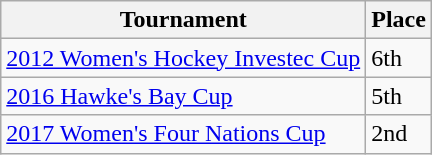<table class="wikitable collapsible">
<tr>
<th>Tournament</th>
<th>Place</th>
</tr>
<tr>
<td><a href='#'>2012 Women's Hockey Investec Cup</a></td>
<td>6th</td>
</tr>
<tr>
<td><a href='#'>2016 Hawke's Bay Cup</a></td>
<td>5th</td>
</tr>
<tr>
<td><a href='#'>2017 Women's Four Nations Cup</a></td>
<td>2nd</td>
</tr>
</table>
